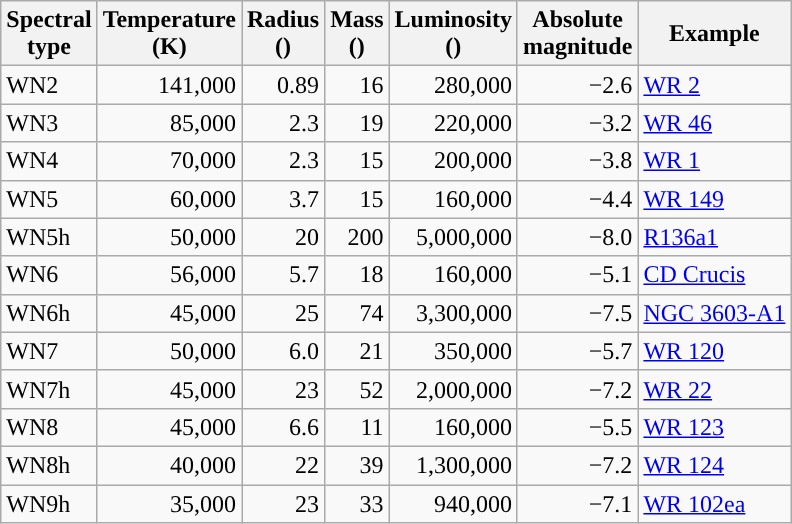<table class="wikitable sortable">
<tr>
<th>Spectral<br>type</th>
<th>Temperature<br>(K)</th>
<th>Radius<br>()</th>
<th>Mass<br>()</th>
<th>Luminosity<br>()</th>
<th>Absolute<br>magnitude</th>
<th>Example</th>
</tr>
<tr>
<td>WN2</td>
<td style="text-align:right; background-color:#">141,000</td>
<td style="text-align:right">0.89</td>
<td style="text-align:right">16</td>
<td style="text-align:right">280,000</td>
<td style="text-align:right">−2.6</td>
<td><a href='#'>WR 2</a></td>
</tr>
<tr>
<td>WN3</td>
<td style="text-align:right; background-color:#">85,000</td>
<td style="text-align:right">2.3</td>
<td style="text-align:right">19</td>
<td style="text-align:right">220,000</td>
<td style="text-align:right">−3.2</td>
<td><a href='#'>WR 46</a></td>
</tr>
<tr>
<td>WN4</td>
<td style="text-align:right; background-color:#">70,000</td>
<td style="text-align:right">2.3</td>
<td style="text-align:right">15</td>
<td style="text-align:right">200,000</td>
<td style="text-align:right">−3.8</td>
<td><a href='#'>WR 1</a></td>
</tr>
<tr>
<td>WN5</td>
<td style="text-align:right; background-color:#">60,000</td>
<td style="text-align:right">3.7</td>
<td style="text-align:right">15</td>
<td style="text-align:right">160,000</td>
<td style="text-align:right">−4.4</td>
<td><a href='#'>WR 149</a></td>
</tr>
<tr>
<td>WN5h</td>
<td style="text-align:right; background-color:#">50,000</td>
<td style="text-align:right">20</td>
<td style="text-align:right">200</td>
<td style="text-align:right">5,000,000</td>
<td style="text-align:right">−8.0</td>
<td><a href='#'>R136a1</a></td>
</tr>
<tr>
<td>WN6</td>
<td style="text-align:right; background-color:#">56,000</td>
<td style="text-align:right">5.7</td>
<td style="text-align:right">18</td>
<td style="text-align:right">160,000</td>
<td style="text-align:right">−5.1</td>
<td><a href='#'>CD Crucis</a></td>
</tr>
<tr>
<td>WN6h</td>
<td style="text-align:right; background-color:#">45,000</td>
<td style="text-align:right">25</td>
<td style="text-align:right">74</td>
<td style="text-align:right">3,300,000</td>
<td style="text-align:right">−7.5</td>
<td><a href='#'>NGC 3603-A1</a></td>
</tr>
<tr>
<td>WN7</td>
<td style="text-align:right; background-color:#">50,000</td>
<td style="text-align:right">6.0</td>
<td style="text-align:right">21</td>
<td style="text-align:right">350,000</td>
<td style="text-align:right">−5.7</td>
<td><a href='#'>WR 120</a></td>
</tr>
<tr>
<td>WN7h</td>
<td style="text-align:right; background-color:#">45,000</td>
<td style="text-align:right">23</td>
<td style="text-align:right">52</td>
<td style="text-align:right">2,000,000</td>
<td style="text-align:right">−7.2</td>
<td><a href='#'>WR 22</a></td>
</tr>
<tr>
<td>WN8</td>
<td style="text-align:right; background-color:#">45,000</td>
<td style="text-align:right">6.6</td>
<td style="text-align:right">11</td>
<td style="text-align:right">160,000</td>
<td style="text-align:right">−5.5</td>
<td><a href='#'>WR 123</a></td>
</tr>
<tr>
<td>WN8h</td>
<td style="text-align:right; background-color:#">40,000</td>
<td style="text-align:right">22</td>
<td style="text-align:right">39</td>
<td style="text-align:right">1,300,000</td>
<td style="text-align:right">−7.2</td>
<td><a href='#'>WR 124</a></td>
</tr>
<tr>
<td>WN9h</td>
<td style="text-align:right; background-color:#">35,000</td>
<td style="text-align:right">23</td>
<td style="text-align:right">33</td>
<td style="text-align:right">940,000</td>
<td style="text-align:right">−7.1</td>
<td><a href='#'>WR 102ea</a></td>
</tr>
</table>
